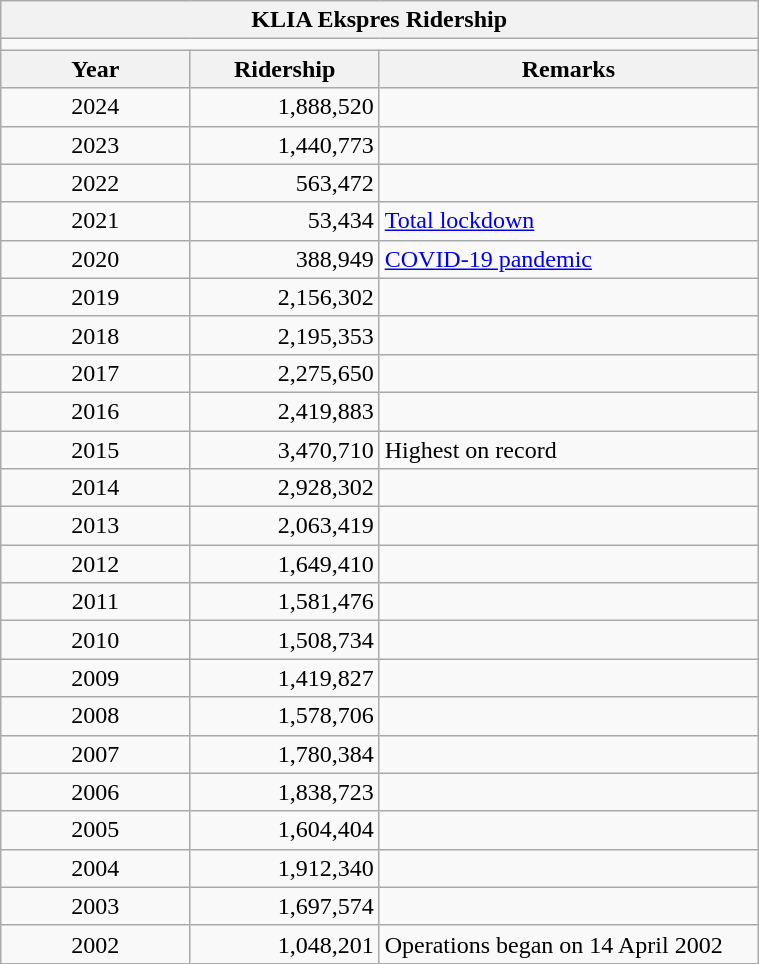<table class="wikitable" style="width:40%">
<tr>
<th colspan=4 align="center">KLIA Ekspres Ridership</th>
</tr>
<tr>
<td colspan=4 align="center" bgcolor=></td>
</tr>
<tr>
<th style="width:20%">Year</th>
<th style="width:20%">Ridership</th>
<th style="width:40%">Remarks</th>
</tr>
<tr>
<td align="center">2024</td>
<td align="right">1,888,520</td>
</tr>
<tr>
<td align="center">2023</td>
<td align="right">1,440,773</td>
<td></td>
</tr>
<tr>
<td align="center">2022</td>
<td align="right">563,472</td>
<td></td>
</tr>
<tr>
<td align="center">2021</td>
<td align="right">53,434</td>
<td><a href='#'>Total lockdown</a></td>
</tr>
<tr>
<td align="center">2020</td>
<td align="right">388,949</td>
<td><a href='#'>COVID-19 pandemic</a></td>
</tr>
<tr>
<td align="center">2019</td>
<td align="right">2,156,302</td>
<td></td>
</tr>
<tr>
<td align="center">2018</td>
<td align="right">2,195,353</td>
<td></td>
</tr>
<tr>
<td align="center">2017</td>
<td align="right">2,275,650</td>
<td></td>
</tr>
<tr>
<td align="center">2016</td>
<td align="right">2,419,883</td>
<td></td>
</tr>
<tr>
<td align="center">2015</td>
<td align="right">3,470,710</td>
<td>Highest on record</td>
</tr>
<tr>
<td align="center">2014</td>
<td align="right">2,928,302</td>
<td></td>
</tr>
<tr>
<td align="center">2013</td>
<td align="right">2,063,419</td>
<td></td>
</tr>
<tr>
<td align="center">2012</td>
<td align="right">1,649,410</td>
<td></td>
</tr>
<tr>
<td align="center">2011</td>
<td align="right">1,581,476</td>
<td></td>
</tr>
<tr>
<td align="center">2010</td>
<td align="right"b>1,508,734</td>
<td></td>
</tr>
<tr>
<td align="center">2009</td>
<td align="right">1,419,827</td>
<td></td>
</tr>
<tr>
<td align="center">2008</td>
<td align="right">1,578,706</td>
<td></td>
</tr>
<tr>
<td align="center">2007</td>
<td align="right">1,780,384</td>
<td></td>
</tr>
<tr>
<td align="center">2006</td>
<td align="right">1,838,723</td>
<td></td>
</tr>
<tr>
<td align="center">2005</td>
<td align="right">1,604,404</td>
<td></td>
</tr>
<tr>
<td align="center">2004</td>
<td align="right">1,912,340</td>
<td></td>
</tr>
<tr>
<td align="center">2003</td>
<td align="right">1,697,574</td>
<td></td>
</tr>
<tr>
<td align="center">2002</td>
<td align="right">1,048,201</td>
<td>Operations began on 14 April 2002</td>
</tr>
</table>
